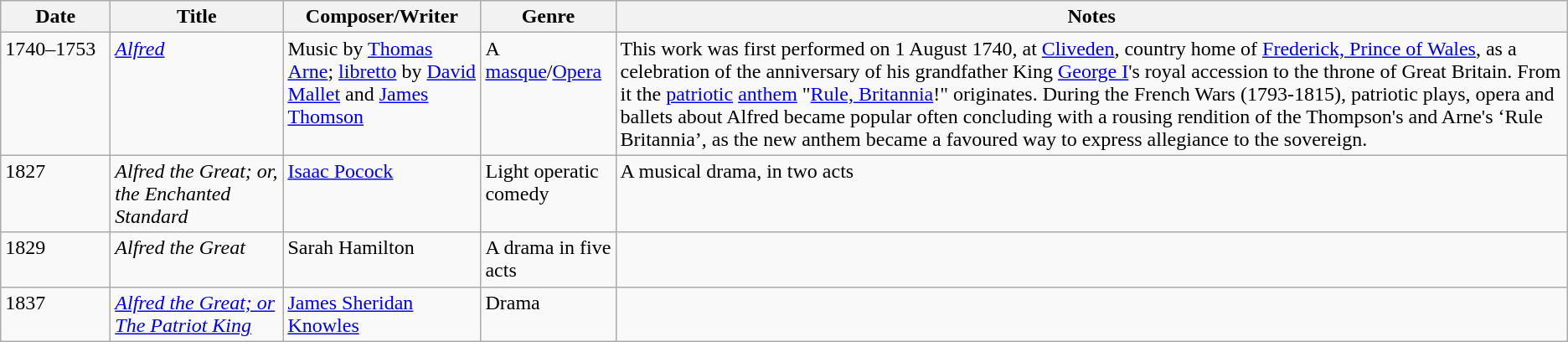<table class="wikitable sortable">
<tr>
<th width=80pt>Date</th>
<th width=130pt>Title</th>
<th width=150pt>Composer/Writer</th>
<th width=100pt>Genre</th>
<th class=unsortable>Notes</th>
</tr>
<tr valign="top">
<td>1740–1753</td>
<td><em><a href='#'>Alfred</a></em></td>
<td>Music by <a href='#'>Thomas Arne</a>; <a href='#'>libretto</a> by <a href='#'>David Mallet</a> and <a href='#'>James Thomson</a></td>
<td>A <a href='#'>masque</a>/<a href='#'>Opera</a></td>
<td>This work was first performed on 1 August 1740, at <a href='#'>Cliveden</a>, country home of <a href='#'>Frederick, Prince of Wales</a>, as a celebration of the anniversary of his grandfather King <a href='#'>George I</a>'s royal accession to the throne of Great Britain. From it the <a href='#'>patriotic</a> <a href='#'>anthem</a> "<a href='#'>Rule, Britannia</a>!" originates. During the French Wars (1793-1815), patriotic plays, opera and ballets about Alfred became popular often concluding with a rousing rendition of the Thompson's and Arne's ‘Rule Britannia’, as the new anthem became a favoured way to express allegiance to the sovereign.</td>
</tr>
<tr valign="top">
<td>1827</td>
<td><em>Alfred the Great; or, the Enchanted Standard</em></td>
<td><a href='#'>Isaac Pocock</a></td>
<td>Light operatic comedy</td>
<td>A musical drama, in two acts</td>
</tr>
<tr valign="top">
<td>1829</td>
<td><em>Alfred the Great</em></td>
<td>Sarah Hamilton</td>
<td>A drama in five acts</td>
<td></td>
</tr>
<tr valign="top">
<td>1837</td>
<td><em><a href='#'>Alfred the Great; or The Patriot King</a></em></td>
<td><a href='#'>James Sheridan Knowles</a></td>
<td>Drama</td>
<td></td>
</tr>
</table>
